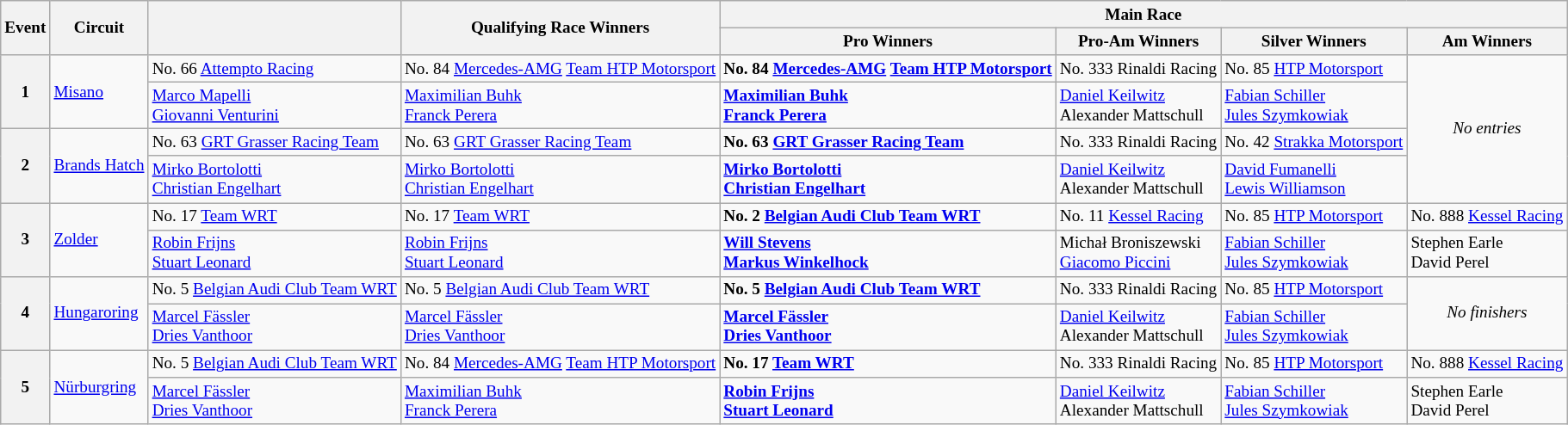<table class="wikitable" style="font-size: 80%;">
<tr>
<th rowspan=2>Event</th>
<th rowspan=2>Circuit</th>
<th rowspan=2></th>
<th rowspan=2>Qualifying Race Winners</th>
<th colspan=4>Main Race</th>
</tr>
<tr>
<th>Pro Winners</th>
<th>Pro-Am Winners</th>
<th>Silver Winners</th>
<th>Am Winners</th>
</tr>
<tr>
<th rowspan=2>1</th>
<td rowspan=2> <a href='#'>Misano</a></td>
<td> No. 66 <a href='#'>Attempto Racing</a></td>
<td> No. 84 <a href='#'>Mercedes-AMG</a> <a href='#'>Team HTP Motorsport</a></td>
<td><strong> No. 84 <a href='#'>Mercedes-AMG</a> <a href='#'>Team HTP Motorsport</a></strong></td>
<td> No. 333 Rinaldi Racing</td>
<td> No. 85 <a href='#'>HTP Motorsport</a></td>
<td rowspan=4 align=center><em>No entries</em></td>
</tr>
<tr>
<td> <a href='#'>Marco Mapelli</a><br> <a href='#'>Giovanni Venturini</a></td>
<td> <a href='#'>Maximilian Buhk</a><br> <a href='#'>Franck Perera</a></td>
<td><strong> <a href='#'>Maximilian Buhk</a><br> <a href='#'>Franck Perera</a></strong></td>
<td> <a href='#'>Daniel Keilwitz</a><br> Alexander Mattschull</td>
<td> <a href='#'>Fabian Schiller</a><br> <a href='#'>Jules Szymkowiak</a></td>
</tr>
<tr>
<th rowspan=2>2</th>
<td rowspan=2> <a href='#'>Brands Hatch</a></td>
<td> No. 63 <a href='#'>GRT Grasser Racing Team</a></td>
<td> No. 63 <a href='#'>GRT Grasser Racing Team</a></td>
<td><strong> No. 63 <a href='#'>GRT Grasser Racing Team</a></strong></td>
<td> No. 333 Rinaldi Racing</td>
<td> No. 42 <a href='#'>Strakka Motorsport</a></td>
</tr>
<tr>
<td> <a href='#'>Mirko Bortolotti</a><br> <a href='#'>Christian Engelhart</a></td>
<td> <a href='#'>Mirko Bortolotti</a><br> <a href='#'>Christian Engelhart</a></td>
<td><strong> <a href='#'>Mirko Bortolotti</a><br> <a href='#'>Christian Engelhart</a></strong></td>
<td> <a href='#'>Daniel Keilwitz</a><br> Alexander Mattschull</td>
<td> <a href='#'>David Fumanelli</a><br> <a href='#'>Lewis Williamson</a></td>
</tr>
<tr>
<th rowspan=2>3</th>
<td rowspan=2> <a href='#'>Zolder</a></td>
<td> No. 17 <a href='#'>Team WRT</a></td>
<td> No. 17 <a href='#'>Team WRT</a></td>
<td><strong> No. 2 <a href='#'>Belgian Audi Club Team WRT</a></strong></td>
<td> No. 11 <a href='#'>Kessel Racing</a></td>
<td> No. 85 <a href='#'>HTP Motorsport</a></td>
<td> No. 888 <a href='#'>Kessel Racing</a></td>
</tr>
<tr>
<td> <a href='#'>Robin Frijns</a><br> <a href='#'>Stuart Leonard</a></td>
<td> <a href='#'>Robin Frijns</a><br> <a href='#'>Stuart Leonard</a></td>
<td><strong> <a href='#'>Will Stevens</a><br> <a href='#'>Markus Winkelhock</a></strong></td>
<td> Michał Broniszewski<br> <a href='#'>Giacomo Piccini</a></td>
<td> <a href='#'>Fabian Schiller</a><br> <a href='#'>Jules Szymkowiak</a></td>
<td> Stephen Earle<br> David Perel</td>
</tr>
<tr>
<th rowspan=2>4</th>
<td rowspan=2> <a href='#'>Hungaroring</a></td>
<td> No. 5 <a href='#'>Belgian Audi Club Team WRT</a></td>
<td> No. 5 <a href='#'>Belgian Audi Club Team WRT</a></td>
<td><strong> No. 5 <a href='#'>Belgian Audi Club Team WRT</a></strong></td>
<td> No. 333 Rinaldi Racing</td>
<td> No. 85 <a href='#'>HTP Motorsport</a></td>
<td rowspan=2 align=center><em>No finishers</em></td>
</tr>
<tr>
<td> <a href='#'>Marcel Fässler</a><br> <a href='#'>Dries Vanthoor</a></td>
<td> <a href='#'>Marcel Fässler</a><br> <a href='#'>Dries Vanthoor</a></td>
<td><strong> <a href='#'>Marcel Fässler</a><br> <a href='#'>Dries Vanthoor</a></strong></td>
<td> <a href='#'>Daniel Keilwitz</a><br> Alexander Mattschull</td>
<td> <a href='#'>Fabian Schiller</a><br> <a href='#'>Jules Szymkowiak</a></td>
</tr>
<tr>
<th rowspan=2>5</th>
<td rowspan=2> <a href='#'>Nürburgring</a></td>
<td> No. 5 <a href='#'>Belgian Audi Club Team WRT</a></td>
<td> No. 84 <a href='#'>Mercedes-AMG</a> <a href='#'>Team HTP Motorsport</a></td>
<td><strong> No. 17 <a href='#'>Team WRT</a></strong></td>
<td> No. 333 Rinaldi Racing</td>
<td> No. 85 <a href='#'>HTP Motorsport</a></td>
<td> No. 888 <a href='#'>Kessel Racing</a></td>
</tr>
<tr>
<td> <a href='#'>Marcel Fässler</a><br> <a href='#'>Dries Vanthoor</a></td>
<td> <a href='#'>Maximilian Buhk</a><br> <a href='#'>Franck Perera</a></td>
<td><strong> <a href='#'>Robin Frijns</a><br> <a href='#'>Stuart Leonard</a></strong></td>
<td> <a href='#'>Daniel Keilwitz</a><br> Alexander Mattschull</td>
<td> <a href='#'>Fabian Schiller</a><br> <a href='#'>Jules Szymkowiak</a></td>
<td> Stephen Earle<br> David Perel</td>
</tr>
</table>
